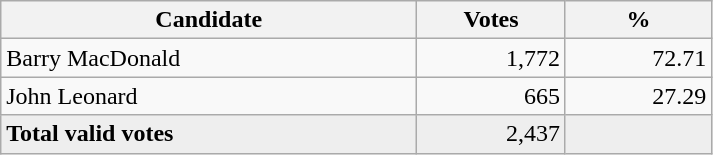<table style="width:475px;" class="wikitable">
<tr>
<th align="center">Candidate</th>
<th align="center">Votes</th>
<th align="center">%</th>
</tr>
<tr>
<td align="left">Barry MacDonald</td>
<td align="right">1,772</td>
<td align="right">72.71</td>
</tr>
<tr>
<td align="left">John Leonard</td>
<td align="right">665</td>
<td align="right">27.29</td>
</tr>
<tr bgcolor="#EEEEEE">
<td align="left"><strong>Total valid votes</strong></td>
<td align="right">2,437</td>
<td align="right"></td>
</tr>
</table>
